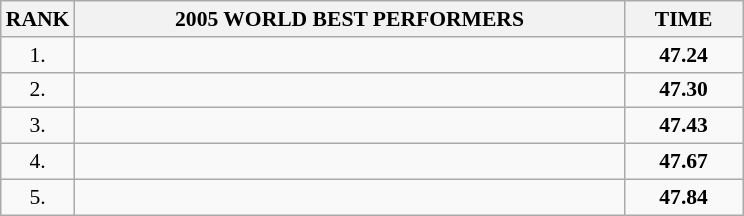<table class="wikitable" style="font-size: 90%;">
<tr>
<th>RANK</th>
<th align="center" style="width: 25em">2005 WORLD BEST PERFORMERS</th>
<th align="center" style="width: 5em">TIME</th>
</tr>
<tr>
<td align="center">1.</td>
<td></td>
<td align="center"><strong>47.24</strong></td>
</tr>
<tr>
<td align="center">2.</td>
<td></td>
<td align="center"><strong>47.30</strong></td>
</tr>
<tr>
<td align="center">3.</td>
<td></td>
<td align="center"><strong>47.43</strong></td>
</tr>
<tr>
<td align="center">4.</td>
<td></td>
<td align="center"><strong>47.67</strong></td>
</tr>
<tr>
<td align="center">5.</td>
<td></td>
<td align="center"><strong>47.84</strong></td>
</tr>
</table>
